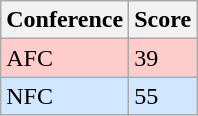<table class="wikitable">
<tr>
<th>Conference</th>
<th>Score</th>
</tr>
<tr>
<td style="background:#FFCCCC">AFC</td>
<td style="background:#FFCCCC">39</td>
</tr>
<tr>
<td style="background:#D0E7FF">NFC</td>
<td style="background:#D0E7FF">55</td>
</tr>
</table>
